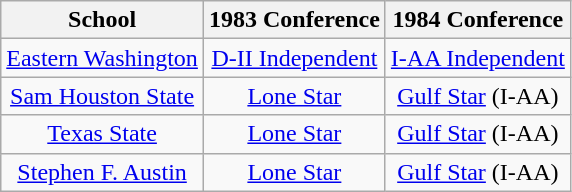<table class="wikitable sortable">
<tr>
<th>School</th>
<th>1983 Conference</th>
<th>1984 Conference</th>
</tr>
<tr style="text-align:center;">
<td><a href='#'>Eastern Washington</a></td>
<td><a href='#'>D-II Independent</a></td>
<td><a href='#'>I-AA Independent</a></td>
</tr>
<tr style="text-align:center;">
<td><a href='#'>Sam Houston State</a></td>
<td><a href='#'>Lone Star</a></td>
<td><a href='#'>Gulf Star</a> (I-AA)</td>
</tr>
<tr style="text-align:center;">
<td><a href='#'>Texas State</a></td>
<td><a href='#'>Lone Star</a></td>
<td><a href='#'>Gulf Star</a> (I-AA)</td>
</tr>
<tr style="text-align:center;">
<td><a href='#'>Stephen F. Austin</a></td>
<td><a href='#'>Lone Star</a></td>
<td><a href='#'>Gulf Star</a> (I-AA)</td>
</tr>
</table>
